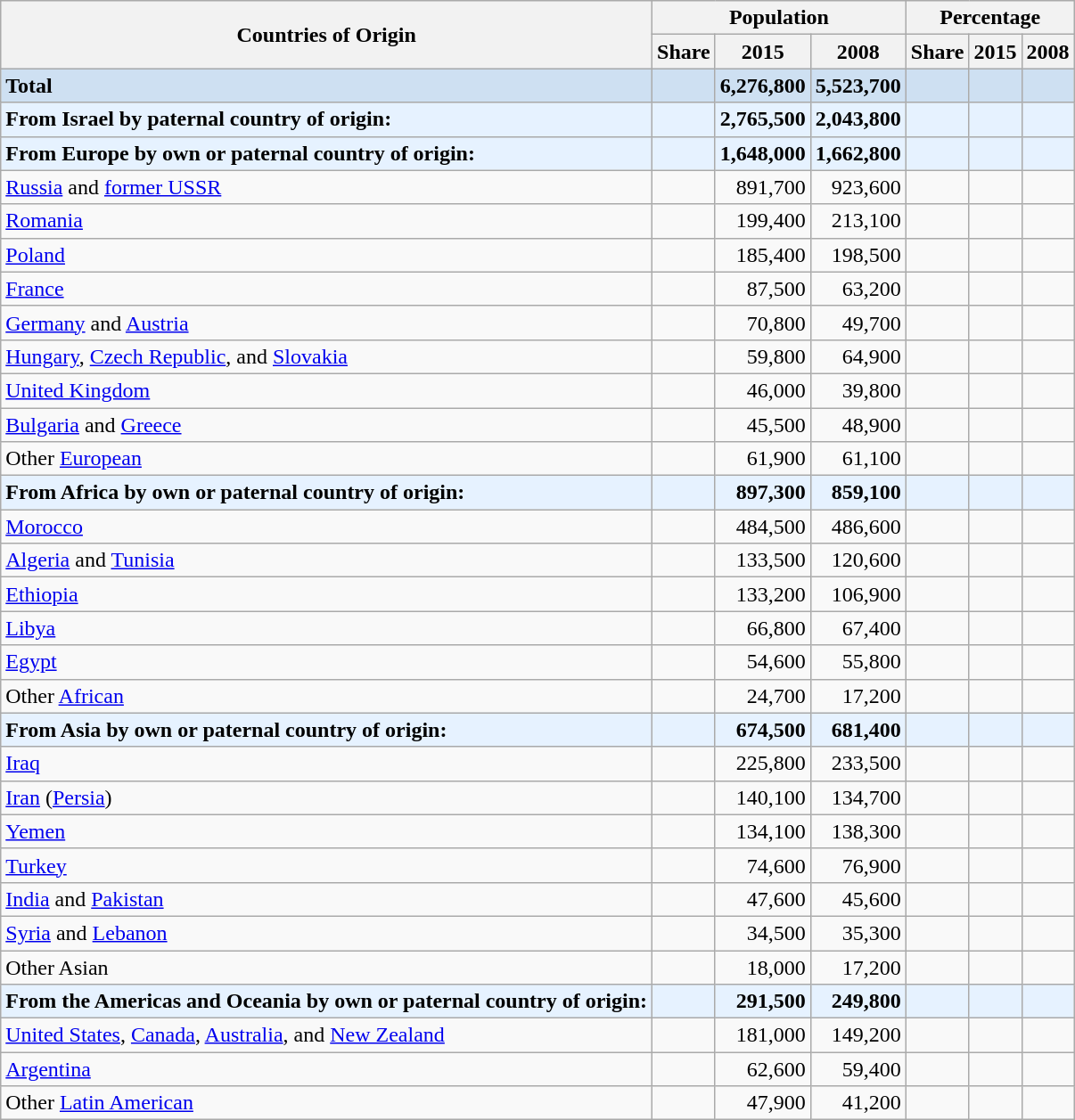<table class="wikitable sortable">
<tr>
<th rowspan=2>Countries of Origin</th>
<th colspan=3>Population</th>
<th colspan=3>Percentage</th>
</tr>
<tr>
<th>Share</th>
<th>2015</th>
<th>2008</th>
<th>Share</th>
<th>2015</th>
<th>2008</th>
</tr>
<tr style="font-weight:bold; background-color:#CEE0F2;">
<td>Total</td>
<td></td>
<td align=right>6,276,800</td>
<td align=right>5,523,700</td>
<td></td>
<td></td>
<td></td>
</tr>
<tr style="font-weight:bold; background-color:#E6F2FF;">
<td>From Israel by paternal country of origin:</td>
<td></td>
<td align=right>2,765,500</td>
<td align=right>2,043,800</td>
<td></td>
<td></td>
<td></td>
</tr>
<tr style="font-weight:bold; background-color:#E6F2FF;">
<td>From Europe by own or paternal country of origin:</td>
<td></td>
<td align=right>1,648,000</td>
<td align=right>1,662,800</td>
<td></td>
<td></td>
<td></td>
</tr>
<tr>
<td><a href='#'>Russia</a> and <a href='#'>former USSR</a></td>
<td></td>
<td align=right>891,700</td>
<td align=right>923,600</td>
<td></td>
<td></td>
<td></td>
</tr>
<tr>
<td><a href='#'>Romania</a></td>
<td></td>
<td align=right>199,400</td>
<td align=right>213,100</td>
<td></td>
<td></td>
<td></td>
</tr>
<tr>
<td><a href='#'>Poland</a></td>
<td></td>
<td align=right>185,400</td>
<td align=right>198,500</td>
<td></td>
<td></td>
<td></td>
</tr>
<tr>
<td><a href='#'>France</a></td>
<td></td>
<td align=right>87,500</td>
<td align=right>63,200</td>
<td></td>
<td></td>
<td></td>
</tr>
<tr>
<td><a href='#'>Germany</a> and <a href='#'>Austria</a></td>
<td></td>
<td align=right>70,800</td>
<td align=right>49,700</td>
<td></td>
<td></td>
<td></td>
</tr>
<tr>
<td><a href='#'>Hungary</a>, <a href='#'>Czech Republic</a>, and <a href='#'>Slovakia</a></td>
<td></td>
<td align=right>59,800</td>
<td align=right>64,900</td>
<td></td>
<td></td>
<td></td>
</tr>
<tr>
<td><a href='#'>United Kingdom</a></td>
<td></td>
<td align=right>46,000</td>
<td align=right>39,800</td>
<td></td>
<td></td>
<td></td>
</tr>
<tr>
<td><a href='#'>Bulgaria</a> and <a href='#'>Greece</a></td>
<td></td>
<td align=right>45,500</td>
<td align=right>48,900</td>
<td></td>
<td></td>
<td></td>
</tr>
<tr>
<td>Other <a href='#'>European</a></td>
<td></td>
<td align=right>61,900</td>
<td align=right>61,100</td>
<td></td>
<td></td>
<td></td>
</tr>
<tr style="font-weight:bold; background-color:#E6F2FF;">
<td>From Africa by own or paternal country of origin:</td>
<td></td>
<td align=right>897,300</td>
<td align=right>859,100</td>
<td></td>
<td></td>
<td></td>
</tr>
<tr>
<td><a href='#'>Morocco</a></td>
<td></td>
<td align=right>484,500</td>
<td align=right>486,600</td>
<td></td>
<td></td>
<td></td>
</tr>
<tr>
<td><a href='#'>Algeria</a> and <a href='#'>Tunisia</a></td>
<td></td>
<td align=right>133,500</td>
<td align=right>120,600</td>
<td></td>
<td></td>
<td></td>
</tr>
<tr>
<td><a href='#'>Ethiopia</a></td>
<td></td>
<td align=right>133,200</td>
<td align=right>106,900</td>
<td></td>
<td></td>
<td></td>
</tr>
<tr>
<td><a href='#'>Libya</a></td>
<td></td>
<td align=right>66,800</td>
<td align=right>67,400</td>
<td></td>
<td></td>
<td></td>
</tr>
<tr>
<td><a href='#'>Egypt</a></td>
<td></td>
<td align=right>54,600</td>
<td align=right>55,800</td>
<td></td>
<td></td>
<td></td>
</tr>
<tr>
<td>Other <a href='#'>African</a></td>
<td></td>
<td align=right>24,700</td>
<td align=right>17,200</td>
<td></td>
<td></td>
<td></td>
</tr>
<tr style="font-weight:bold; background-color:#E6F2FF;">
<td>From Asia by own or paternal country of origin:</td>
<td></td>
<td align=right>674,500</td>
<td align=right>681,400</td>
<td></td>
<td></td>
<td></td>
</tr>
<tr>
<td><a href='#'>Iraq</a></td>
<td></td>
<td align=right>225,800</td>
<td align=right>233,500</td>
<td></td>
<td></td>
<td></td>
</tr>
<tr>
<td><a href='#'>Iran</a> (<a href='#'>Persia</a>)</td>
<td></td>
<td align=right>140,100</td>
<td align=right>134,700</td>
<td></td>
<td></td>
<td></td>
</tr>
<tr>
<td><a href='#'>Yemen</a></td>
<td></td>
<td align=right>134,100</td>
<td align=right>138,300</td>
<td></td>
<td></td>
<td></td>
</tr>
<tr>
<td><a href='#'>Turkey</a></td>
<td></td>
<td align=right>74,600</td>
<td align=right>76,900</td>
<td></td>
<td></td>
<td></td>
</tr>
<tr>
<td><a href='#'>India</a> and <a href='#'>Pakistan</a></td>
<td></td>
<td align=right>47,600</td>
<td align=right>45,600</td>
<td></td>
<td></td>
<td></td>
</tr>
<tr>
<td><a href='#'>Syria</a> and <a href='#'>Lebanon</a></td>
<td></td>
<td align=right>34,500</td>
<td align=right>35,300</td>
<td></td>
<td></td>
<td></td>
</tr>
<tr>
<td>Other Asian</td>
<td></td>
<td align=right>18,000</td>
<td align=right>17,200</td>
<td></td>
<td></td>
<td></td>
</tr>
<tr style="font-weight:bold; background-color:#E6F2FF;">
<td>From the Americas and Oceania by own or paternal country of origin:</td>
<td></td>
<td align=right>291,500</td>
<td align=right>249,800</td>
<td></td>
<td></td>
<td></td>
</tr>
<tr>
<td><a href='#'>United States</a>, <a href='#'>Canada</a>, <a href='#'>Australia</a>, and <a href='#'>New Zealand</a></td>
<td></td>
<td align=right>181,000</td>
<td align=right>149,200</td>
<td></td>
<td></td>
<td></td>
</tr>
<tr>
<td><a href='#'>Argentina</a></td>
<td></td>
<td align=right>62,600</td>
<td align=right>59,400</td>
<td></td>
<td></td>
<td></td>
</tr>
<tr>
<td>Other <a href='#'>Latin American</a></td>
<td></td>
<td align=right>47,900</td>
<td align=right>41,200</td>
<td></td>
<td></td>
<td></td>
</tr>
</table>
